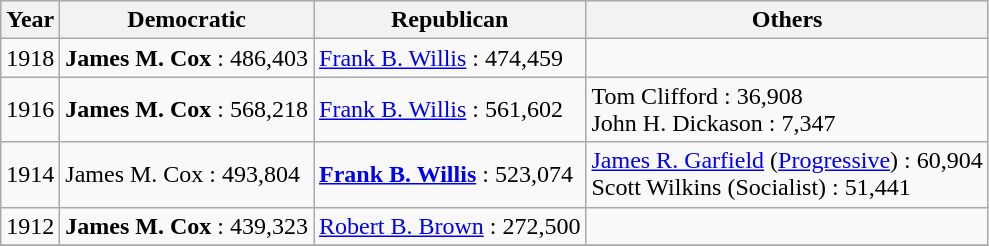<table class="wikitable">
<tr>
<th>Year</th>
<th>Democratic</th>
<th>Republican</th>
<th>Others</th>
</tr>
<tr>
<td>1918</td>
<td><strong>James M. Cox</strong> : 486,403</td>
<td><a href='#'>Frank B. Willis</a> : 474,459</td>
<td> </td>
</tr>
<tr>
<td>1916</td>
<td><strong>James M. Cox</strong> : 568,218</td>
<td><a href='#'>Frank B. Willis</a> : 561,602</td>
<td>Tom Clifford : 36,908<br>John H. Dickason : 7,347</td>
</tr>
<tr>
<td>1914</td>
<td>James M. Cox : 493,804</td>
<td><strong><a href='#'>Frank B. Willis</a></strong> : 523,074</td>
<td><a href='#'>James R. Garfield</a> (<a href='#'>Progressive</a>) : 60,904<br>Scott Wilkins (Socialist) : 51,441</td>
</tr>
<tr>
<td>1912</td>
<td><strong>James M. Cox</strong> : 439,323</td>
<td><a href='#'>Robert B. Brown</a> : 272,500</td>
<td> </td>
</tr>
<tr>
</tr>
</table>
